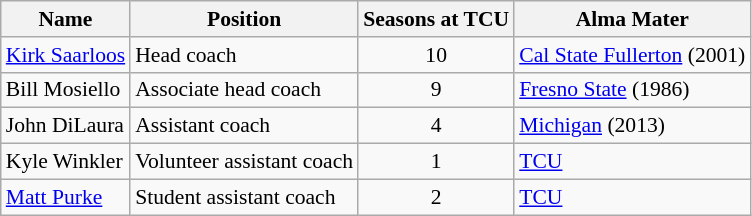<table class="wikitable" border="1" style="font-size:90%;">
<tr>
<th>Name</th>
<th>Position</th>
<th>Seasons at TCU</th>
<th>Alma Mater</th>
</tr>
<tr>
<td><a href='#'>Kirk Saarloos</a></td>
<td>Head coach</td>
<td align=center>10</td>
<td><a href='#'>Cal State Fullerton</a> (2001)</td>
</tr>
<tr>
<td>Bill Mosiello</td>
<td>Associate head coach</td>
<td align=center>9</td>
<td><a href='#'>Fresno State</a> (1986)</td>
</tr>
<tr>
<td>John DiLaura</td>
<td>Assistant coach</td>
<td align=center>4</td>
<td><a href='#'>Michigan</a> (2013)</td>
</tr>
<tr>
<td>Kyle Winkler</td>
<td>Volunteer assistant coach</td>
<td align=center>1</td>
<td><a href='#'>TCU</a></td>
</tr>
<tr>
<td><a href='#'>Matt Purke</a></td>
<td>Student assistant coach</td>
<td align=center>2</td>
<td><a href='#'>TCU</a></td>
</tr>
</table>
